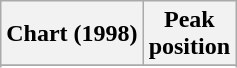<table class="wikitable sortable plainrowheaders" style="text-align:center">
<tr>
<th>Chart (1998)</th>
<th>Peak<br>position</th>
</tr>
<tr>
</tr>
<tr>
</tr>
</table>
